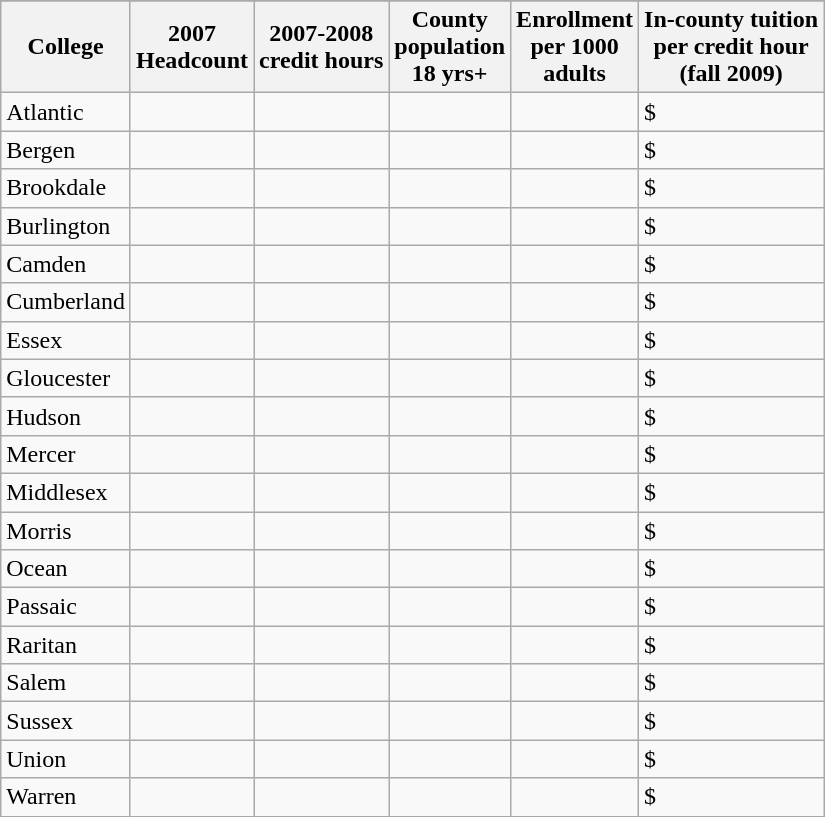<table class="wikitable sortable">
<tr>
</tr>
<tr>
<th><strong>College</strong></th>
<th><strong>2007<br>Headcount</strong></th>
<th><strong>2007-2008<br>credit hours</strong></th>
<th><strong>County<br>population<br>18 yrs+</strong></th>
<th><strong>Enrollment<br>per 1000<br>adults</strong></th>
<th><strong>In-county tuition<br> per credit hour<br>(fall 2009)</strong></th>
</tr>
<tr>
<td align="left">Atlantic</td>
<td align="left"></td>
<td align="left"></td>
<td align="left"></td>
<td align="left"></td>
<td align="left">$</td>
</tr>
<tr>
<td align="left">Bergen</td>
<td align="left"></td>
<td align="left"></td>
<td align="left"></td>
<td align="left"></td>
<td align="left">$</td>
</tr>
<tr>
<td align="left">Brookdale</td>
<td align="left"></td>
<td align="left"></td>
<td align="left"></td>
<td align="left"></td>
<td align="left">$</td>
</tr>
<tr>
<td align="left">Burlington</td>
<td align="left"></td>
<td align="left"></td>
<td align="left"></td>
<td align="left"></td>
<td align="left">$</td>
</tr>
<tr>
<td align="left">Camden</td>
<td align="left"></td>
<td align="left"></td>
<td align="left"></td>
<td align="left"></td>
<td align="left">$</td>
</tr>
<tr>
<td align="left">Cumberland</td>
<td align="left"></td>
<td align="left"></td>
<td align="left"></td>
<td align="left"></td>
<td align="left">$</td>
</tr>
<tr>
<td align="left">Essex</td>
<td align="left"></td>
<td align="left"></td>
<td align="left"></td>
<td align="left"></td>
<td align="left">$</td>
</tr>
<tr>
<td align="left">Gloucester</td>
<td align="left"></td>
<td align="left"></td>
<td align="left"></td>
<td align="left"></td>
<td align="left">$</td>
</tr>
<tr>
<td align="left">Hudson</td>
<td align="left"></td>
<td align="left"></td>
<td align="left"></td>
<td align="left"></td>
<td align="left">$</td>
</tr>
<tr>
<td align="left">Mercer</td>
<td align="left"></td>
<td align="left"></td>
<td align="left"></td>
<td align="left"></td>
<td align="left">$</td>
</tr>
<tr>
<td align="left">Middlesex</td>
<td align="left"></td>
<td align="left"></td>
<td align="left"></td>
<td align="left"></td>
<td align="left">$</td>
</tr>
<tr>
<td align="left">Morris</td>
<td align="left"></td>
<td align="left"></td>
<td align="left"></td>
<td align="left"></td>
<td align="left">$</td>
</tr>
<tr>
<td align="left">Ocean</td>
<td align="left"></td>
<td align="left"></td>
<td align="left"></td>
<td align="left"></td>
<td align="left">$</td>
</tr>
<tr>
<td align="left">Passaic</td>
<td align="left"></td>
<td align="left"></td>
<td align="left"></td>
<td align="left"></td>
<td align="left">$</td>
</tr>
<tr>
<td align="left">Raritan</td>
<td align="left"></td>
<td align="left"></td>
<td align="left"></td>
<td align="left"></td>
<td align="left">$</td>
</tr>
<tr>
<td align="left">Salem</td>
<td align="left"></td>
<td align="left"></td>
<td align="left"></td>
<td align="left"></td>
<td align="left">$</td>
</tr>
<tr>
<td align="left">Sussex</td>
<td align="left"></td>
<td align="left"></td>
<td align="left"></td>
<td align="left"></td>
<td align="left">$</td>
</tr>
<tr>
<td align="left">Union</td>
<td align="left"></td>
<td align="left"></td>
<td align="left"></td>
<td align="left"></td>
<td align="left">$</td>
</tr>
<tr>
<td align="left">Warren</td>
<td align="left"></td>
<td align="left"></td>
<td align="left"></td>
<td align="left"></td>
<td align="left">$</td>
</tr>
<tr>
</tr>
</table>
